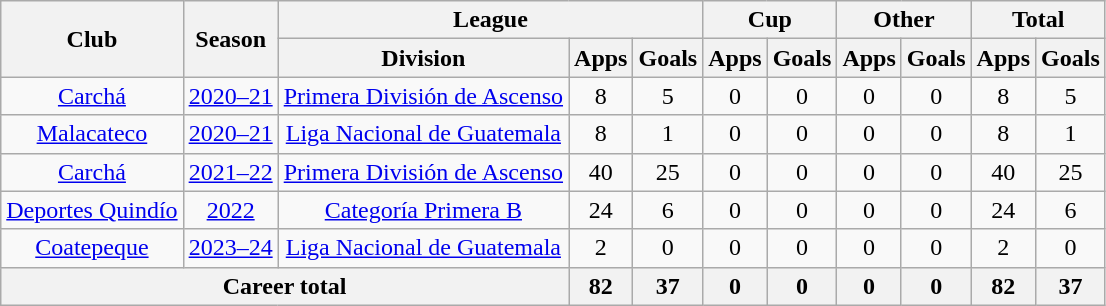<table class=wikitable style=text-align:center>
<tr>
<th rowspan="2">Club</th>
<th rowspan="2">Season</th>
<th colspan="3">League</th>
<th colspan="2">Cup</th>
<th colspan="2">Other</th>
<th colspan="2">Total</th>
</tr>
<tr>
<th>Division</th>
<th>Apps</th>
<th>Goals</th>
<th>Apps</th>
<th>Goals</th>
<th>Apps</th>
<th>Goals</th>
<th>Apps</th>
<th>Goals</th>
</tr>
<tr>
<td><a href='#'>Carchá</a></td>
<td><a href='#'>2020–21</a></td>
<td><a href='#'>Primera División de Ascenso</a></td>
<td>8</td>
<td>5</td>
<td>0</td>
<td>0</td>
<td>0</td>
<td>0</td>
<td>8</td>
<td>5</td>
</tr>
<tr>
<td><a href='#'>Malacateco</a></td>
<td><a href='#'>2020–21</a></td>
<td><a href='#'>Liga Nacional de Guatemala</a></td>
<td>8</td>
<td>1</td>
<td>0</td>
<td>0</td>
<td>0</td>
<td>0</td>
<td>8</td>
<td>1</td>
</tr>
<tr>
<td><a href='#'>Carchá</a></td>
<td><a href='#'>2021–22</a></td>
<td><a href='#'>Primera División de Ascenso</a></td>
<td>40</td>
<td>25</td>
<td>0</td>
<td>0</td>
<td>0</td>
<td>0</td>
<td>40</td>
<td>25</td>
</tr>
<tr>
<td><a href='#'>Deportes Quindío</a></td>
<td><a href='#'>2022</a></td>
<td><a href='#'>Categoría Primera B</a></td>
<td>24</td>
<td>6</td>
<td>0</td>
<td>0</td>
<td>0</td>
<td>0</td>
<td>24</td>
<td>6</td>
</tr>
<tr>
<td><a href='#'>Coatepeque</a></td>
<td><a href='#'>2023–24</a></td>
<td><a href='#'>Liga Nacional de Guatemala</a></td>
<td>2</td>
<td>0</td>
<td>0</td>
<td>0</td>
<td>0</td>
<td>0</td>
<td>2</td>
<td>0</td>
</tr>
<tr>
<th colspan="3"><strong>Career total</strong></th>
<th>82</th>
<th>37</th>
<th>0</th>
<th>0</th>
<th>0</th>
<th>0</th>
<th>82</th>
<th>37</th>
</tr>
</table>
